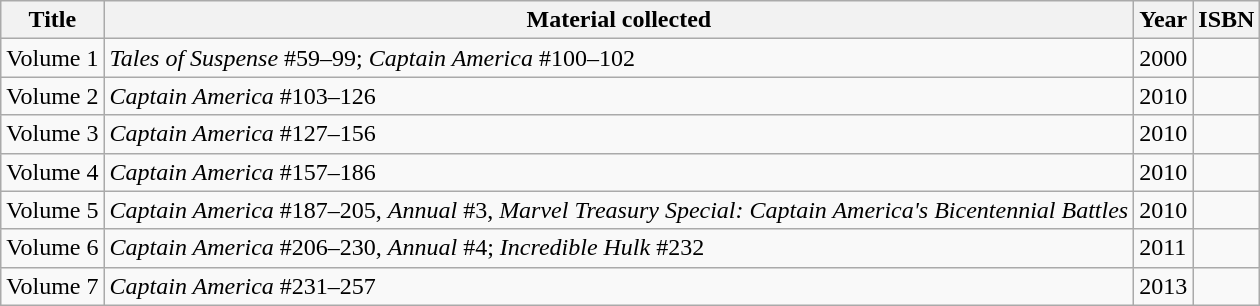<table class="wikitable sortable">
<tr>
<th>Title</th>
<th>Material collected</th>
<th>Year</th>
<th>ISBN</th>
</tr>
<tr>
<td>Volume 1</td>
<td><em>Tales of Suspense</em> #59–99; <em>Captain America</em> #100–102</td>
<td>2000</td>
<td></td>
</tr>
<tr>
<td>Volume 2</td>
<td><em>Captain America</em> #103–126</td>
<td>2010</td>
<td></td>
</tr>
<tr>
<td>Volume 3</td>
<td><em>Captain America</em> #127–156</td>
<td>2010</td>
<td></td>
</tr>
<tr>
<td>Volume 4</td>
<td><em>Captain America</em> #157–186</td>
<td>2010</td>
<td></td>
</tr>
<tr>
<td>Volume 5</td>
<td><em>Captain America</em> #187–205, <em>Annual</em> #3, <em>Marvel Treasury Special: Captain America's Bicentennial Battles</em></td>
<td>2010</td>
<td></td>
</tr>
<tr>
<td>Volume 6</td>
<td><em>Captain America</em> #206–230, <em>Annual</em> #4; <em>Incredible Hulk</em> #232</td>
<td>2011</td>
<td></td>
</tr>
<tr>
<td>Volume 7</td>
<td><em>Captain America</em> #231–257</td>
<td>2013</td>
<td></td>
</tr>
</table>
